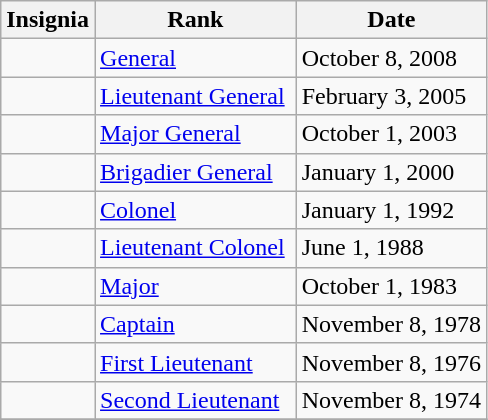<table class="wikitable">
<tr>
<th>Insignia</th>
<th>Rank</th>
<th>Date</th>
</tr>
<tr>
<td></td>
<td><a href='#'>General</a></td>
<td>October 8, 2008</td>
</tr>
<tr>
<td></td>
<td><a href='#'>Lieutenant General</a> </td>
<td>February 3, 2005</td>
</tr>
<tr>
<td></td>
<td><a href='#'>Major General</a></td>
<td>October 1, 2003</td>
</tr>
<tr>
<td></td>
<td><a href='#'>Brigadier General</a></td>
<td>January 1, 2000</td>
</tr>
<tr>
<td></td>
<td><a href='#'>Colonel</a></td>
<td>January 1, 1992</td>
</tr>
<tr>
<td></td>
<td><a href='#'>Lieutenant Colonel</a></td>
<td>June 1, 1988</td>
</tr>
<tr>
<td></td>
<td><a href='#'>Major</a></td>
<td>October 1, 1983</td>
</tr>
<tr>
<td></td>
<td><a href='#'>Captain</a></td>
<td>November 8, 1978</td>
</tr>
<tr>
<td></td>
<td><a href='#'>First Lieutenant</a></td>
<td>November 8, 1976</td>
</tr>
<tr>
<td></td>
<td><a href='#'>Second Lieutenant</a></td>
<td>November 8, 1974</td>
</tr>
<tr>
</tr>
</table>
